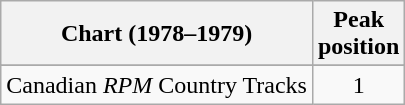<table class="wikitable sortable">
<tr>
<th align="left">Chart (1978–1979)</th>
<th align="center">Peak<br>position</th>
</tr>
<tr>
</tr>
<tr>
</tr>
<tr>
<td align="left">Canadian <em>RPM</em> Country Tracks</td>
<td align="center">1</td>
</tr>
</table>
